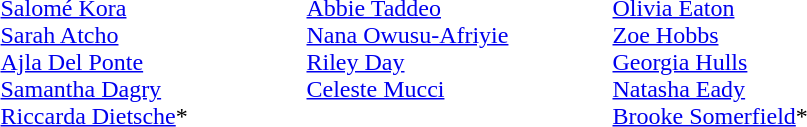<table>
<tr>
<td width=200 valign=top><em></em><br><a href='#'>Salomé Kora</a><br><a href='#'>Sarah Atcho</a><br><a href='#'>Ajla Del Ponte</a><br><a href='#'>Samantha Dagry</a><br><a href='#'>Riccarda Dietsche</a>*</td>
<td width=200 valign=top><em></em><br><a href='#'>Abbie Taddeo</a><br><a href='#'>Nana Owusu-Afriyie</a><br><a href='#'>Riley Day</a><br><a href='#'>Celeste Mucci</a></td>
<td width=200 valign=top><em></em><br><a href='#'>Olivia Eaton</a><br><a href='#'>Zoe Hobbs</a><br><a href='#'>Georgia Hulls</a><br><a href='#'>Natasha Eady</a><br><a href='#'>Brooke Somerfield</a>*</td>
</tr>
</table>
